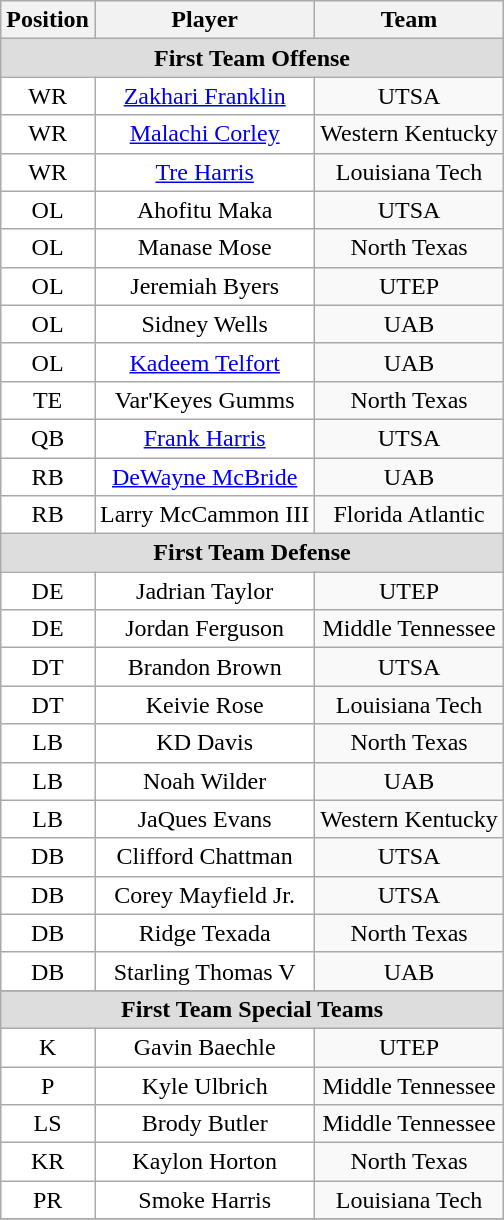<table class="wikitable" border="0">
<tr>
<th>Position</th>
<th>Player</th>
<th>Team</th>
</tr>
<tr>
<td colspan="3" style="text-align:center; background:#ddd;"><strong>First Team Offense </strong></td>
</tr>
<tr style="text-align:center;">
<td style="background:white">WR</td>
<td style="background:white"><a href='#'>Zakhari Franklin</a></td>
<td style=>UTSA</td>
</tr>
<tr style="text-align:center;">
<td style="background:white">WR</td>
<td style="background:white"><a href='#'>Malachi Corley</a></td>
<td style=>Western Kentucky</td>
</tr>
<tr style="text-align:center;">
<td style="background:white">WR</td>
<td style="background:white"><a href='#'>Tre Harris</a></td>
<td style=>Louisiana Tech</td>
</tr>
<tr style="text-align:center;">
<td style="background:white">OL</td>
<td style="background:white">Ahofitu Maka</td>
<td style=>UTSA</td>
</tr>
<tr style="text-align:center;">
<td style="background:white">OL</td>
<td style="background:white">Manase Mose</td>
<td style=>North Texas</td>
</tr>
<tr style="text-align:center;">
<td style="background:white">OL</td>
<td style="background:white">Jeremiah Byers</td>
<td style=>UTEP</td>
</tr>
<tr style="text-align:center;">
<td style="background:white">OL</td>
<td style="background:white">Sidney Wells</td>
<td style=>UAB</td>
</tr>
<tr style="text-align:center;">
<td style="background:white">OL</td>
<td style="background:white"><a href='#'>Kadeem Telfort</a></td>
<td style=>UAB</td>
</tr>
<tr style="text-align:center;">
<td style="background:white">TE</td>
<td style="background:white">Var'Keyes Gumms</td>
<td style=>North Texas</td>
</tr>
<tr style="text-align:center;">
<td style="background:white">QB</td>
<td style="background:white"><a href='#'>Frank Harris</a></td>
<td style=>UTSA</td>
</tr>
<tr style="text-align:center;">
<td style="background:white">RB</td>
<td style="background:white"><a href='#'>DeWayne McBride</a></td>
<td style=>UAB</td>
</tr>
<tr style="text-align:center;">
<td style="background:white">RB</td>
<td style="background:white">Larry McCammon III</td>
<td style=>Florida Atlantic</td>
</tr>
<tr style="text-align:center;">
<td colspan="3" style="text-align:center; background:#ddd;"><strong>First Team Defense</strong></td>
</tr>
<tr style="text-align:center;">
<td style="background:white">DE</td>
<td style="background:white">Jadrian Taylor</td>
<td style=>UTEP</td>
</tr>
<tr style="text-align:center;">
<td style="background:white">DE</td>
<td style="background:white">Jordan Ferguson</td>
<td style=>Middle Tennessee</td>
</tr>
<tr style="text-align:center;">
<td style="background:white">DT</td>
<td style="background:white">Brandon Brown</td>
<td style=>UTSA</td>
</tr>
<tr style="text-align:center;">
<td style="background:white">DT</td>
<td style="background:white">Keivie Rose</td>
<td style=>Louisiana Tech</td>
</tr>
<tr style="text-align:center;">
<td style="background:white">LB</td>
<td style="background:white">KD Davis</td>
<td style=>North Texas</td>
</tr>
<tr style="text-align:center;">
<td style="background:white">LB</td>
<td style="background:white">Noah Wilder</td>
<td style=>UAB</td>
</tr>
<tr style="text-align:center;">
<td style="background:white">LB</td>
<td style="background:white">JaQues Evans</td>
<td style=>Western Kentucky</td>
</tr>
<tr style="text-align:center;">
<td style="background:white">DB</td>
<td style="background:white">Clifford Chattman</td>
<td style=>UTSA</td>
</tr>
<tr style="text-align:center;">
<td style="background:white">DB</td>
<td style="background:white">Corey Mayfield Jr.</td>
<td style=>UTSA</td>
</tr>
<tr style="text-align:center;">
<td style="background:white">DB</td>
<td style="background:white">Ridge Texada</td>
<td style=>North Texas</td>
</tr>
<tr style="text-align:center;">
<td style="background:white">DB</td>
<td style="background:white">Starling Thomas V</td>
<td style=>UAB</td>
</tr>
<tr style="text-align:center;">
</tr>
<tr>
<td colspan="3" style="text-align:center; background:#ddd;"><strong>First Team Special Teams</strong></td>
</tr>
<tr style="text-align:center;">
<td style="background:white">K</td>
<td style="background:white">Gavin Baechle</td>
<td style=>UTEP</td>
</tr>
<tr style="text-align:center;">
<td style="background:white">P</td>
<td style="background:white">Kyle Ulbrich</td>
<td style=>Middle Tennessee</td>
</tr>
<tr style="text-align:center;">
<td style="background:white">LS</td>
<td style="background:white">Brody Butler</td>
<td style=>Middle Tennessee</td>
</tr>
<tr style="text-align:center;">
<td style="background:white">KR</td>
<td style="background:white">Kaylon Horton</td>
<td style=>North Texas</td>
</tr>
<tr style="text-align:center;">
<td style="background:white">PR</td>
<td style="background:white">Smoke Harris</td>
<td style=>Louisiana Tech</td>
</tr>
<tr style="text-align:center;">
</tr>
</table>
